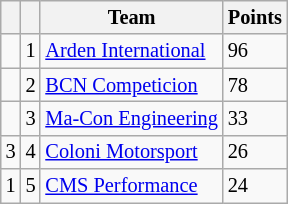<table class="wikitable" style="font-size: 85%;">
<tr>
<th></th>
<th></th>
<th>Team</th>
<th>Points</th>
</tr>
<tr>
<td align="left"></td>
<td align="center">1</td>
<td> <a href='#'>Arden International</a></td>
<td>96</td>
</tr>
<tr>
<td align="left"></td>
<td align="center">2</td>
<td> <a href='#'>BCN Competicion</a></td>
<td>78</td>
</tr>
<tr>
<td align="left"></td>
<td align="center">3</td>
<td> <a href='#'>Ma-Con Engineering</a></td>
<td>33</td>
</tr>
<tr>
<td align="left"> 3</td>
<td align="center">4</td>
<td> <a href='#'>Coloni Motorsport</a></td>
<td>26</td>
</tr>
<tr>
<td align="left"> 1</td>
<td align="center">5</td>
<td> <a href='#'>CMS Performance</a></td>
<td>24</td>
</tr>
</table>
